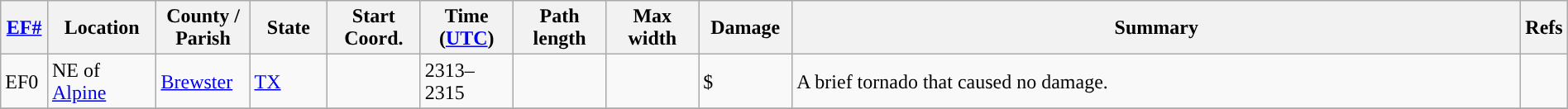<table class="wikitable sortable" style="width:100%;">
<tr>
<th scope="col" width="3%" align="center"><a href='#'>EF#</a></th>
<th scope="col" width="7%" align="center" class="unsortable">Location</th>
<th scope="col" width="6%" align="center" class="unsortable">County / Parish</th>
<th scope="col" width="5%" align="center">State</th>
<th scope="col" width="6%" align="center">Start Coord.</th>
<th scope="col" width="6%" align="center">Time (<a href='#'>UTC</a>)</th>
<th scope="col" width="6%" align="center">Path length</th>
<th scope="col" width="6%" align="center">Max width</th>
<th scope="col" width="6%" align="center">Damage</th>
<th scope="col" width="48%" class="unsortable" align="center">Summary</th>
<th scope="col" width="48%" class="unsortable" align="center">Refs</th>
</tr>
<tr>
<td>EF0</td>
<td>NE of <a href='#'>Alpine</a></td>
<td><a href='#'>Brewster</a></td>
<td><a href='#'>TX</a></td>
<td></td>
<td>2313–2315</td>
<td></td>
<td></td>
<td>$</td>
<td>A brief tornado that caused no damage.</td>
<td></td>
</tr>
<tr>
</tr>
</table>
